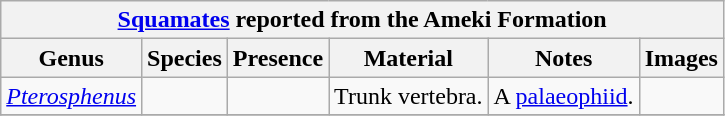<table class="wikitable" align="center">
<tr>
<th colspan="6" align="center"><a href='#'>Squamates</a> reported from the Ameki Formation</th>
</tr>
<tr>
<th>Genus</th>
<th>Species</th>
<th>Presence</th>
<th>Material</th>
<th>Notes</th>
<th>Images</th>
</tr>
<tr>
<td><em><a href='#'>Pterosphenus</a></em></td>
<td></td>
<td></td>
<td>Trunk vertebra.</td>
<td>A <a href='#'>palaeophiid</a>.</td>
<td></td>
</tr>
<tr>
</tr>
</table>
